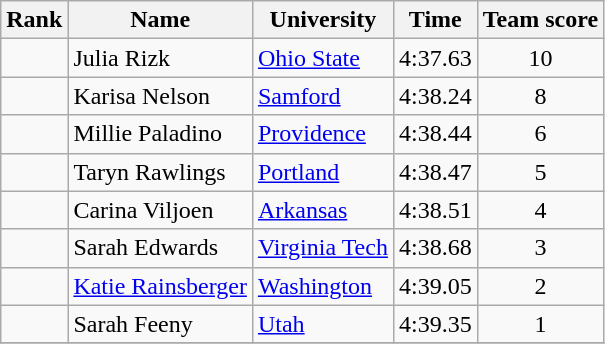<table class="wikitable sortable" style="text-align:center">
<tr>
<th>Rank</th>
<th>Name</th>
<th>University</th>
<th>Time</th>
<th>Team score</th>
</tr>
<tr>
<td></td>
<td align=left>Julia Rizk</td>
<td align=left><a href='#'>Ohio State</a></td>
<td>4:37.63</td>
<td>10</td>
</tr>
<tr>
<td></td>
<td align=left>Karisa Nelson</td>
<td align=left><a href='#'>Samford</a></td>
<td>4:38.24</td>
<td>8</td>
</tr>
<tr>
<td></td>
<td align=left>Millie Paladino</td>
<td align=left><a href='#'>Providence</a></td>
<td>4:38.44</td>
<td>6</td>
</tr>
<tr>
<td></td>
<td align=left>Taryn Rawlings</td>
<td align=left><a href='#'>Portland</a></td>
<td>4:38.47</td>
<td>5</td>
</tr>
<tr>
<td></td>
<td align=left>Carina Viljoen</td>
<td align=left><a href='#'>Arkansas</a></td>
<td>4:38.51</td>
<td>4</td>
</tr>
<tr>
<td></td>
<td align=left>Sarah Edwards</td>
<td align=left><a href='#'>Virginia Tech</a></td>
<td>4:38.68</td>
<td>3</td>
</tr>
<tr>
<td></td>
<td align=left><a href='#'>Katie Rainsberger</a></td>
<td align=left><a href='#'>Washington</a></td>
<td>4:39.05</td>
<td>2</td>
</tr>
<tr>
<td></td>
<td align=left>Sarah Feeny</td>
<td align=left><a href='#'>Utah</a></td>
<td>4:39.35</td>
<td>1</td>
</tr>
<tr>
</tr>
</table>
